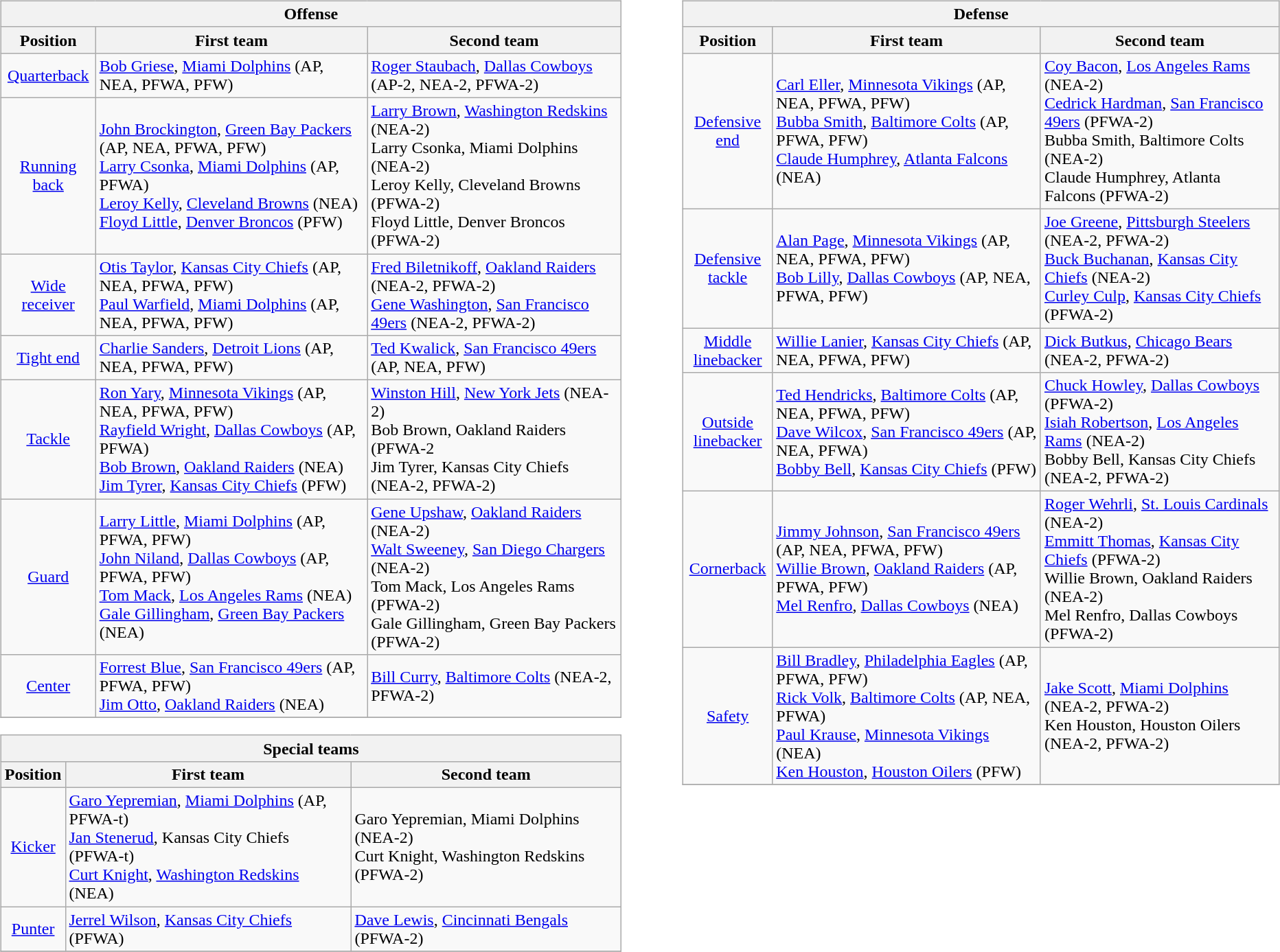<table border=0>
<tr valign="top">
<td><br><table class="wikitable">
<tr>
<th colspan=3>Offense</th>
</tr>
<tr>
<th>Position</th>
<th>First team</th>
<th>Second team</th>
</tr>
<tr>
<td align=center><a href='#'>Quarterback</a></td>
<td><a href='#'>Bob Griese</a>, <a href='#'>Miami Dolphins</a> (AP, NEA, PFWA, PFW)<br></td>
<td><a href='#'>Roger Staubach</a>, <a href='#'>Dallas Cowboys</a> (AP-2, NEA-2, PFWA-2)</td>
</tr>
<tr>
<td align=center><a href='#'>Running back</a></td>
<td><a href='#'>John Brockington</a>, <a href='#'>Green Bay Packers</a> (AP, NEA, PFWA, PFW)<br><a href='#'>Larry Csonka</a>, <a href='#'>Miami Dolphins</a> (AP, PFWA)<br><a href='#'>Leroy Kelly</a>, <a href='#'>Cleveland Browns</a> (NEA)<br><a href='#'>Floyd Little</a>, <a href='#'>Denver Broncos</a> (PFW)</td>
<td><a href='#'>Larry Brown</a>, <a href='#'>Washington Redskins</a> (NEA-2)<br> Larry Csonka, Miami Dolphins (NEA-2)<br>Leroy Kelly, Cleveland Browns (PFWA-2)<br>Floyd Little, Denver Broncos (PFWA-2)</td>
</tr>
<tr>
<td align=center><a href='#'>Wide receiver</a></td>
<td><a href='#'>Otis Taylor</a>, <a href='#'>Kansas City Chiefs</a> (AP, NEA, PFWA, PFW) <br> <a href='#'>Paul Warfield</a>, <a href='#'>Miami Dolphins</a> (AP, NEA, PFWA, PFW)</td>
<td><a href='#'>Fred Biletnikoff</a>, <a href='#'>Oakland Raiders</a> (NEA-2, PFWA-2)<br><a href='#'>Gene Washington</a>, <a href='#'>San Francisco 49ers</a> (NEA-2, PFWA-2)</td>
</tr>
<tr>
<td align=center><a href='#'>Tight end</a></td>
<td><a href='#'>Charlie Sanders</a>, <a href='#'>Detroit Lions</a> (AP, NEA, PFWA, PFW)</td>
<td><a href='#'>Ted Kwalick</a>, <a href='#'>San Francisco 49ers</a> (AP, NEA, PFW)</td>
</tr>
<tr>
<td align=center><a href='#'>Tackle</a></td>
<td><a href='#'>Ron Yary</a>, <a href='#'>Minnesota Vikings</a> (AP, NEA, PFWA, PFW)  <br> <a href='#'>Rayfield Wright</a>, <a href='#'>Dallas Cowboys</a> (AP, PFWA) <br> <a href='#'>Bob Brown</a>, <a href='#'>Oakland Raiders</a> (NEA) <br> <a href='#'>Jim Tyrer</a>, <a href='#'>Kansas City Chiefs</a> (PFW)</td>
<td><a href='#'>Winston Hill</a>, <a href='#'>New York Jets</a> (NEA-2)<br>Bob Brown, Oakland Raiders (PFWA-2<br>Jim Tyrer, Kansas City Chiefs (NEA-2, PFWA-2)</td>
</tr>
<tr>
<td align=center><a href='#'>Guard</a></td>
<td><a href='#'>Larry Little</a>, <a href='#'>Miami Dolphins</a> (AP, PFWA, PFW)<br><a href='#'>John Niland</a>, <a href='#'>Dallas Cowboys</a> (AP, PFWA, PFW)<br><a href='#'>Tom Mack</a>, <a href='#'>Los Angeles Rams</a> (NEA)<br> <a href='#'>Gale Gillingham</a>, <a href='#'>Green Bay Packers</a> (NEA)</td>
<td><a href='#'>Gene Upshaw</a>, <a href='#'>Oakland Raiders</a> (NEA-2)<br><a href='#'>Walt Sweeney</a>, <a href='#'>San Diego Chargers</a> (NEA-2)<br>Tom Mack, Los Angeles Rams (PFWA-2) <br> Gale Gillingham, Green Bay Packers (PFWA-2)</td>
</tr>
<tr>
<td align=center><a href='#'>Center</a></td>
<td><a href='#'>Forrest Blue</a>, <a href='#'>San Francisco 49ers</a> (AP, PFWA, PFW) <br><a href='#'>Jim Otto</a>, <a href='#'>Oakland Raiders</a> (NEA)</td>
<td><a href='#'>Bill Curry</a>, <a href='#'>Baltimore Colts</a> (NEA-2, PFWA-2)</td>
</tr>
<tr>
</tr>
</table>
<table class="wikitable">
<tr>
<th colspan=3>Special teams</th>
</tr>
<tr>
<th>Position</th>
<th>First team</th>
<th>Second team</th>
</tr>
<tr>
<td align=center><a href='#'>Kicker</a></td>
<td><a href='#'>Garo Yepremian</a>, <a href='#'>Miami Dolphins</a> (AP, PFWA-t) <br><a href='#'>Jan Stenerud</a>, Kansas City Chiefs (PFWA-t)<br><a href='#'>Curt Knight</a>, <a href='#'>Washington Redskins</a> (NEA)</td>
<td>Garo Yepremian, Miami Dolphins (NEA-2) <br>Curt Knight, Washington Redskins (PFWA-2)</td>
</tr>
<tr>
<td align=center><a href='#'>Punter</a></td>
<td><a href='#'>Jerrel Wilson</a>, <a href='#'>Kansas City Chiefs</a> (PFWA)</td>
<td><a href='#'>Dave Lewis</a>, <a href='#'>Cincinnati Bengals</a> (PFWA-2)</td>
</tr>
<tr>
</tr>
</table>
</td>
<td style="padding-left:40px;"><br><table class="wikitable">
<tr>
<th colspan=3>Defense</th>
</tr>
<tr>
<th width=15%>Position</th>
<th width=45%>First team</th>
<th width=40%>Second team</th>
</tr>
<tr>
<td align=center><a href='#'>Defensive end</a></td>
<td><a href='#'>Carl Eller</a>, <a href='#'>Minnesota Vikings</a> (AP, NEA, PFWA, PFW)<br><a href='#'>Bubba Smith</a>, <a href='#'>Baltimore Colts</a> (AP, PFWA, PFW)<br><a href='#'>Claude Humphrey</a>, <a href='#'>Atlanta Falcons</a> (NEA)</td>
<td><a href='#'>Coy Bacon</a>, <a href='#'>Los Angeles Rams</a> (NEA-2)<br><a href='#'>Cedrick Hardman</a>, <a href='#'>San Francisco 49ers</a> (PFWA-2)<br>Bubba Smith, Baltimore Colts (NEA-2)<br>Claude Humphrey, Atlanta Falcons (PFWA-2)</td>
</tr>
<tr>
<td align=center><a href='#'>Defensive tackle</a></td>
<td><a href='#'>Alan Page</a>, <a href='#'>Minnesota Vikings</a> (AP, NEA, PFWA, PFW) <br> <a href='#'>Bob Lilly</a>, <a href='#'>Dallas Cowboys</a>  (AP, NEA, PFWA, PFW)</td>
<td><a href='#'>Joe Greene</a>, <a href='#'>Pittsburgh Steelers</a> (NEA-2, PFWA-2)<br> <a href='#'>Buck Buchanan</a>, <a href='#'>Kansas City Chiefs</a> (NEA-2)<br><a href='#'>Curley Culp</a>, <a href='#'>Kansas City Chiefs</a> (PFWA-2)</td>
</tr>
<tr>
<td align=center><a href='#'>Middle linebacker</a></td>
<td><a href='#'>Willie Lanier</a>, <a href='#'>Kansas City Chiefs</a> (AP, NEA, PFWA, PFW)</td>
<td><a href='#'>Dick Butkus</a>, <a href='#'>Chicago Bears</a> (NEA-2, PFWA-2)</td>
</tr>
<tr>
<td align=center><a href='#'>Outside linebacker</a></td>
<td><a href='#'>Ted Hendricks</a>, <a href='#'>Baltimore Colts</a> (AP, NEA, PFWA, PFW)<br><a href='#'>Dave Wilcox</a>, <a href='#'>San Francisco 49ers</a> (AP, NEA, PFWA)<br><a href='#'>Bobby Bell</a>, <a href='#'>Kansas City Chiefs</a> (PFW)</td>
<td><a href='#'>Chuck Howley</a>, <a href='#'>Dallas Cowboys</a> (PFWA-2)<br><a href='#'>Isiah Robertson</a>, <a href='#'>Los Angeles Rams</a> (NEA-2)<br>Bobby Bell, Kansas City Chiefs (NEA-2, PFWA-2)</td>
</tr>
<tr>
<td align=center><a href='#'>Cornerback</a></td>
<td><a href='#'>Jimmy Johnson</a>, <a href='#'>San Francisco 49ers</a> (AP, NEA, PFWA, PFW)  <br> <a href='#'>Willie Brown</a>, <a href='#'>Oakland Raiders</a> (AP, PFWA, PFW) <br><a href='#'>Mel Renfro</a>, <a href='#'>Dallas Cowboys</a> (NEA)</td>
<td><a href='#'>Roger Wehrli</a>, <a href='#'>St. Louis Cardinals</a> (NEA-2)<br><a href='#'>Emmitt Thomas</a>, <a href='#'>Kansas City Chiefs</a> (PFWA-2) <br>Willie Brown, Oakland Raiders (NEA-2)<br>Mel Renfro, Dallas Cowboys (PFWA-2)</td>
</tr>
<tr>
<td align=center><a href='#'>Safety</a></td>
<td><a href='#'>Bill Bradley</a>, <a href='#'>Philadelphia Eagles</a> (AP, PFWA, PFW) <br> <a href='#'>Rick Volk</a>, <a href='#'>Baltimore Colts</a> (AP, NEA, PFWA) <br><a href='#'>Paul Krause</a>, <a href='#'>Minnesota Vikings</a> (NEA) <br><a href='#'>Ken Houston</a>, <a href='#'>Houston Oilers</a> (PFW)</td>
<td><a href='#'>Jake Scott</a>, <a href='#'>Miami Dolphins</a> (NEA-2, PFWA-2) <br>Ken Houston, Houston Oilers (NEA-2, PFWA-2)</td>
</tr>
<tr>
</tr>
</table>
</td>
</tr>
</table>
